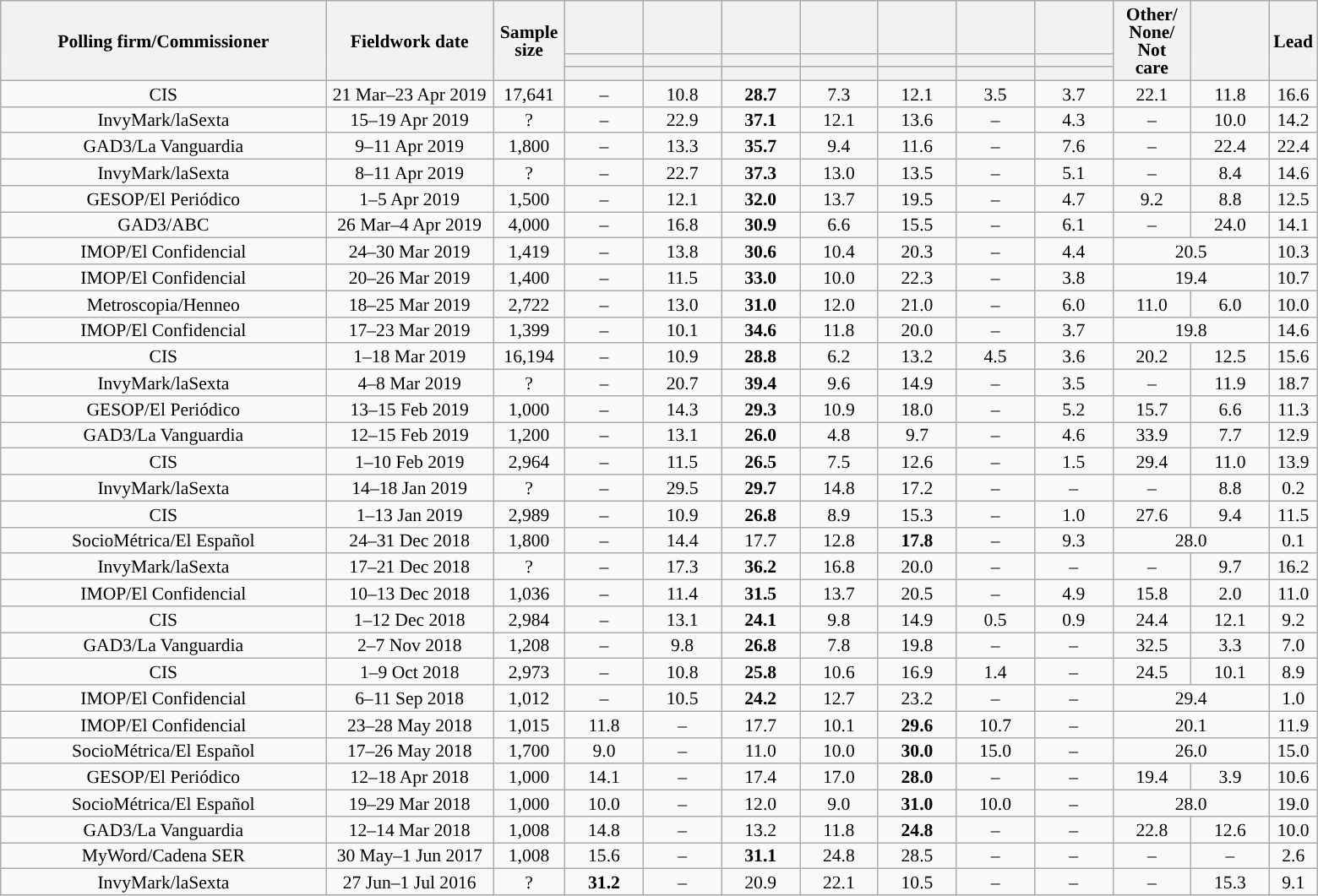<table class="wikitable collapsible collapsed" style="text-align:center; font-size:90%; line-height:14px;">
<tr style="height:42px;">
<th style="width:250px;" rowspan="3">Polling firm/Commissioner</th>
<th style="width:125px;" rowspan="3">Fieldwork date</th>
<th style="width:50px;" rowspan="3">Sample size</th>
<th style="width:55px;"></th>
<th style="width:55px;"></th>
<th style="width:55px;"></th>
<th style="width:55px;"></th>
<th style="width:55px;"></th>
<th style="width:55px;"></th>
<th style="width:55px;"></th>
<th style="width:55px;" rowspan="3">Other/<br>None/<br>Not<br>care</th>
<th style="width:55px;" rowspan="3"></th>
<th style="width:30px;" rowspan="3">Lead</th>
</tr>
<tr>
<th style="color:inherit;background:"></th>
<th style="color:inherit;background:"></th>
<th style="color:inherit;background:"></th>
<th style="color:inherit;background:"></th>
<th style="color:inherit;background:"></th>
<th style="color:inherit;background:"></th>
<th style="color:inherit;background:"></th>
</tr>
<tr>
<th></th>
<th></th>
<th></th>
<th></th>
<th></th>
<th></th>
<th></th>
</tr>
<tr>
<td>CIS</td>
<td>21 Mar–23 Apr 2019</td>
<td>17,641</td>
<td>–</td>
<td>10.8</td>
<td><strong>28.7</strong></td>
<td>7.3</td>
<td>12.1</td>
<td>3.5</td>
<td>3.7</td>
<td>22.1</td>
<td>11.8</td>
<td style="background:">16.6</td>
</tr>
<tr>
<td>InvyMark/laSexta</td>
<td>15–19 Apr 2019</td>
<td>?</td>
<td>–</td>
<td>22.9</td>
<td><strong>37.1</strong></td>
<td>12.1</td>
<td>13.6</td>
<td>–</td>
<td>4.3</td>
<td>–</td>
<td>10.0</td>
<td style="background:">14.2</td>
</tr>
<tr>
<td>GAD3/La Vanguardia</td>
<td>9–11 Apr 2019</td>
<td>1,800</td>
<td>–</td>
<td>13.3</td>
<td><strong>35.7</strong></td>
<td>9.4</td>
<td>11.6</td>
<td>–</td>
<td>7.6</td>
<td>–</td>
<td>22.4</td>
<td style="background:">22.4</td>
</tr>
<tr>
<td>InvyMark/laSexta</td>
<td>8–11 Apr 2019</td>
<td>?</td>
<td>–</td>
<td>22.7</td>
<td><strong>37.3</strong></td>
<td>13.0</td>
<td>13.5</td>
<td>–</td>
<td>5.1</td>
<td>–</td>
<td>8.4</td>
<td style="background:">14.6</td>
</tr>
<tr>
<td>GESOP/El Periódico</td>
<td>1–5 Apr 2019</td>
<td>1,500</td>
<td>–</td>
<td>12.1</td>
<td><strong>32.0</strong></td>
<td>13.7</td>
<td>19.5</td>
<td>–</td>
<td>4.7</td>
<td>9.2</td>
<td>8.8</td>
<td style="background:">12.5</td>
</tr>
<tr>
<td>GAD3/ABC</td>
<td>26 Mar–4 Apr 2019</td>
<td>4,000</td>
<td>–</td>
<td>16.8</td>
<td><strong>30.9</strong></td>
<td>6.6</td>
<td>15.5</td>
<td>–</td>
<td>6.1</td>
<td>–</td>
<td>24.0</td>
<td style="background:">14.1</td>
</tr>
<tr>
<td>IMOP/El Confidencial</td>
<td>24–30 Mar 2019</td>
<td>1,419</td>
<td>–</td>
<td>13.8</td>
<td><strong>30.6</strong></td>
<td>10.4</td>
<td>20.3</td>
<td>–</td>
<td>4.4</td>
<td colspan="2">20.5</td>
<td style="background:">10.3</td>
</tr>
<tr>
<td>IMOP/El Confidencial</td>
<td>20–26 Mar 2019</td>
<td>1,400</td>
<td>–</td>
<td>11.5</td>
<td><strong>33.0</strong></td>
<td>10.0</td>
<td>22.3</td>
<td>–</td>
<td>3.8</td>
<td colspan="2">19.4</td>
<td style="background:">10.7</td>
</tr>
<tr>
<td>Metroscopia/Henneo</td>
<td>18–25 Mar 2019</td>
<td>2,722</td>
<td>–</td>
<td>13.0</td>
<td><strong>31.0</strong></td>
<td>12.0</td>
<td>21.0</td>
<td>–</td>
<td>6.0</td>
<td>11.0</td>
<td>6.0</td>
<td style="background:">10.0</td>
</tr>
<tr>
<td>IMOP/El Confidencial</td>
<td>17–23 Mar 2019</td>
<td>1,399</td>
<td>–</td>
<td>10.1</td>
<td><strong>34.6</strong></td>
<td>11.8</td>
<td>20.0</td>
<td>–</td>
<td>3.7</td>
<td colspan="2">19.8</td>
<td style="background:">14.6</td>
</tr>
<tr>
<td>CIS</td>
<td>1–18 Mar 2019</td>
<td>16,194</td>
<td>–</td>
<td>10.9</td>
<td><strong>28.8</strong></td>
<td>6.2</td>
<td>13.2</td>
<td>4.5</td>
<td>3.6</td>
<td>20.2</td>
<td>12.5</td>
<td style="background:">15.6</td>
</tr>
<tr>
<td>InvyMark/laSexta</td>
<td>4–8 Mar 2019</td>
<td>?</td>
<td>–</td>
<td>20.7</td>
<td><strong>39.4</strong></td>
<td>9.6</td>
<td>14.9</td>
<td>–</td>
<td>3.5</td>
<td>–</td>
<td>11.9</td>
<td style="background:">18.7</td>
</tr>
<tr>
<td>GESOP/El Periódico</td>
<td>13–15 Feb 2019</td>
<td>1,000</td>
<td>–</td>
<td>14.3</td>
<td><strong>29.3</strong></td>
<td>10.9</td>
<td>18.0</td>
<td>–</td>
<td>5.2</td>
<td>15.7</td>
<td>6.6</td>
<td style="background:">11.3</td>
</tr>
<tr>
<td>GAD3/La Vanguardia</td>
<td>12–15 Feb 2019</td>
<td>1,200</td>
<td>–</td>
<td>13.1</td>
<td><strong>26.0</strong></td>
<td>4.8</td>
<td>9.7</td>
<td>–</td>
<td>4.6</td>
<td>33.9</td>
<td>7.7</td>
<td style="background:">12.9</td>
</tr>
<tr>
<td>CIS</td>
<td>1–10 Feb 2019</td>
<td>2,964</td>
<td>–</td>
<td>11.5</td>
<td><strong>26.5</strong></td>
<td>7.5</td>
<td>12.6</td>
<td>–</td>
<td>1.5</td>
<td>29.4</td>
<td>11.0</td>
<td style="background:">13.9</td>
</tr>
<tr>
<td>InvyMark/laSexta</td>
<td>14–18 Jan 2019</td>
<td>?</td>
<td>–</td>
<td>29.5</td>
<td><strong>29.7</strong></td>
<td>14.8</td>
<td>17.2</td>
<td>–</td>
<td>–</td>
<td>–</td>
<td>8.8</td>
<td style="background:">0.2</td>
</tr>
<tr>
<td>CIS</td>
<td>1–13 Jan 2019</td>
<td>2,989</td>
<td>–</td>
<td>10.9</td>
<td><strong>26.8</strong></td>
<td>8.9</td>
<td>15.3</td>
<td>–</td>
<td>1.0</td>
<td>27.6</td>
<td>9.4</td>
<td style="background:">11.5</td>
</tr>
<tr>
<td>SocioMétrica/El Español</td>
<td>24–31 Dec 2018</td>
<td>1,800</td>
<td>–</td>
<td>14.4</td>
<td>17.7</td>
<td>12.8</td>
<td><strong>17.8</strong></td>
<td>–</td>
<td>9.3</td>
<td colspan="2">28.0</td>
<td style="background:">0.1</td>
</tr>
<tr>
<td>InvyMark/laSexta</td>
<td>17–21 Dec 2018</td>
<td>?</td>
<td>–</td>
<td>17.3</td>
<td><strong>36.2</strong></td>
<td>16.8</td>
<td>20.0</td>
<td>–</td>
<td>–</td>
<td>–</td>
<td>9.7</td>
<td style="background:">16.2</td>
</tr>
<tr>
<td>IMOP/El Confidencial</td>
<td>10–13 Dec 2018</td>
<td>1,036</td>
<td>–</td>
<td>11.4</td>
<td><strong>31.5</strong></td>
<td>13.7</td>
<td>20.5</td>
<td>–</td>
<td>4.9</td>
<td>15.8</td>
<td>2.0</td>
<td style="background:">11.0</td>
</tr>
<tr>
<td>CIS</td>
<td>1–12 Dec 2018</td>
<td>2,984</td>
<td>–</td>
<td>13.1</td>
<td><strong>24.1</strong></td>
<td>9.8</td>
<td>14.9</td>
<td>0.5</td>
<td>0.9</td>
<td>24.4</td>
<td>12.1</td>
<td style="background:">9.2</td>
</tr>
<tr>
<td>GAD3/La Vanguardia</td>
<td>2–7 Nov 2018</td>
<td>1,208</td>
<td>–</td>
<td>9.8</td>
<td><strong>26.8</strong></td>
<td>7.8</td>
<td>19.8</td>
<td>–</td>
<td>–</td>
<td>32.5</td>
<td>3.3</td>
<td style="background:">7.0</td>
</tr>
<tr>
<td>CIS</td>
<td>1–9 Oct 2018</td>
<td>2,973</td>
<td>–</td>
<td>10.8</td>
<td><strong>25.8</strong></td>
<td>10.6</td>
<td>16.9</td>
<td>1.4</td>
<td>–</td>
<td>24.5</td>
<td>10.1</td>
<td style="background:">8.9</td>
</tr>
<tr>
<td>IMOP/El Confidencial</td>
<td>6–11 Sep 2018</td>
<td>1,012</td>
<td>–</td>
<td>10.5</td>
<td><strong>24.2</strong></td>
<td>12.7</td>
<td>23.2</td>
<td>–</td>
<td>–</td>
<td colspan="2">29.4</td>
<td style="background:">1.0</td>
</tr>
<tr>
<td>IMOP/El Confidencial</td>
<td>23–28 May 2018</td>
<td>1,015</td>
<td>11.8</td>
<td>–</td>
<td>17.7</td>
<td>10.1</td>
<td><strong>29.6</strong></td>
<td>10.7</td>
<td>–</td>
<td colspan="2">20.1</td>
<td style="background:">11.9</td>
</tr>
<tr>
<td>SocioMétrica/El Español</td>
<td>17–26 May 2018</td>
<td>1,700</td>
<td>9.0</td>
<td>–</td>
<td>11.0</td>
<td>10.0</td>
<td><strong>30.0</strong></td>
<td>15.0</td>
<td>–</td>
<td colspan="2">26.0</td>
<td style="background:">15.0</td>
</tr>
<tr>
<td>GESOP/El Periódico</td>
<td>12–18 Apr 2018</td>
<td>1,000</td>
<td>14.1</td>
<td>–</td>
<td>17.4</td>
<td>17.0</td>
<td><strong>28.0</strong></td>
<td>–</td>
<td>–</td>
<td>19.4</td>
<td>3.9</td>
<td style="background:">10.6</td>
</tr>
<tr>
<td>SocioMétrica/El Español</td>
<td>19–29 Mar 2018</td>
<td>1,000</td>
<td>10.0</td>
<td>–</td>
<td>12.0</td>
<td>9.0</td>
<td><strong>31.0</strong></td>
<td>10.0</td>
<td>–</td>
<td colspan="2">28.0</td>
<td style="background:">19.0</td>
</tr>
<tr>
<td>GAD3/La Vanguardia</td>
<td>12–14 Mar 2018</td>
<td>1,008</td>
<td>14.8</td>
<td>–</td>
<td>13.2</td>
<td>11.8</td>
<td><strong>24.8</strong></td>
<td>–</td>
<td>–</td>
<td>22.8</td>
<td>12.6</td>
<td style="background:">10.0</td>
</tr>
<tr>
<td>MyWord/Cadena SER</td>
<td>30 May–1 Jun 2017</td>
<td>1,008</td>
<td>15.6</td>
<td>–</td>
<td><strong>31.1</strong></td>
<td>24.8</td>
<td>28.5</td>
<td>–</td>
<td>–</td>
<td>–</td>
<td>–</td>
<td style="background:">2.6</td>
</tr>
<tr>
<td>InvyMark/laSexta</td>
<td>27 Jun–1 Jul 2016</td>
<td>?</td>
<td><strong>31.2</strong></td>
<td>–</td>
<td>20.9</td>
<td>22.1</td>
<td>10.5</td>
<td>–</td>
<td>–</td>
<td>–</td>
<td>15.3</td>
<td style="background:">9.1</td>
</tr>
</table>
